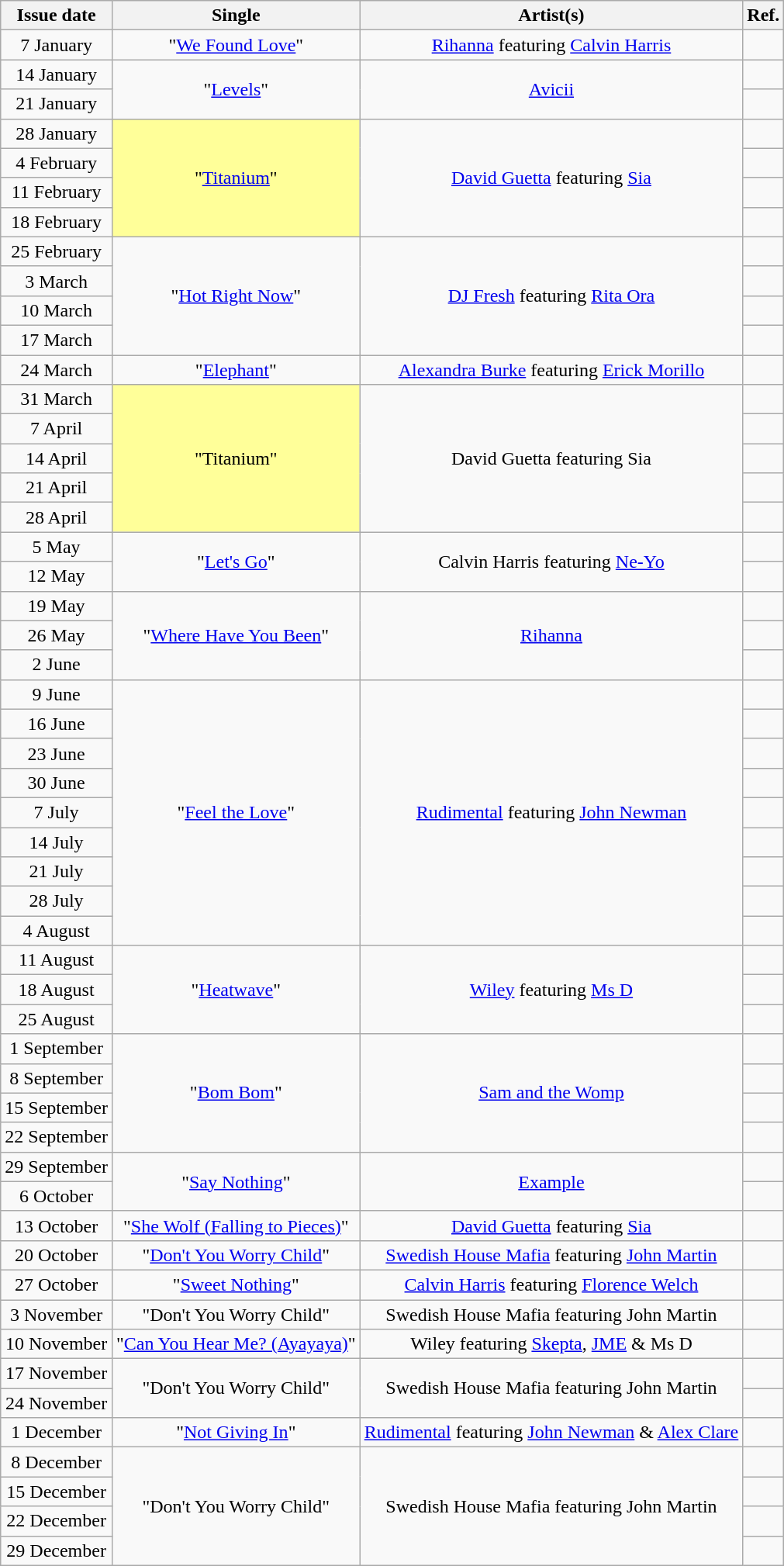<table class="wikitable plainrowheaders" style="text-align:center;">
<tr>
<th scope=col>Issue date</th>
<th scope=col>Single</th>
<th scope=col>Artist(s)</th>
<th scope=col>Ref.</th>
</tr>
<tr>
<td>7 January</td>
<td>"<a href='#'>We Found Love</a>"</td>
<td><a href='#'>Rihanna</a> featuring <a href='#'>Calvin Harris</a></td>
<td></td>
</tr>
<tr>
<td>14 January</td>
<td rowspan=2>"<a href='#'>Levels</a>"</td>
<td rowspan=2><a href='#'>Avicii</a></td>
<td></td>
</tr>
<tr>
<td>21 January</td>
<td></td>
</tr>
<tr>
<td>28 January</td>
<td rowspan=4 bgcolor=#FFFF99>"<a href='#'>Titanium</a>" </td>
<td rowspan=4><a href='#'>David Guetta</a> featuring <a href='#'>Sia</a></td>
<td></td>
</tr>
<tr>
<td>4 February</td>
<td></td>
</tr>
<tr>
<td>11 February </td>
<td></td>
</tr>
<tr>
<td>18 February</td>
<td></td>
</tr>
<tr>
<td>25 February </td>
<td rowspan=4>"<a href='#'>Hot Right Now</a>"</td>
<td rowspan=4><a href='#'>DJ Fresh</a> featuring <a href='#'>Rita Ora</a></td>
<td></td>
</tr>
<tr>
<td>3 March</td>
<td></td>
</tr>
<tr>
<td>10 March</td>
<td></td>
</tr>
<tr>
<td>17 March</td>
<td></td>
</tr>
<tr>
<td>24 March</td>
<td>"<a href='#'>Elephant</a>"</td>
<td><a href='#'>Alexandra Burke</a> featuring <a href='#'>Erick Morillo</a></td>
<td></td>
</tr>
<tr>
<td>31 March</td>
<td rowspan=5 bgcolor=#FFFF99>"Titanium" </td>
<td rowspan=5>David Guetta featuring Sia</td>
<td></td>
</tr>
<tr>
<td>7 April</td>
<td></td>
</tr>
<tr>
<td>14 April</td>
<td></td>
</tr>
<tr>
<td>21 April</td>
<td></td>
</tr>
<tr>
<td>28 April</td>
<td></td>
</tr>
<tr>
<td>5 May</td>
<td rowspan=2>"<a href='#'>Let's Go</a>"</td>
<td rowspan=2>Calvin Harris featuring <a href='#'>Ne-Yo</a></td>
<td></td>
</tr>
<tr>
<td>12 May</td>
<td></td>
</tr>
<tr>
<td>19 May</td>
<td rowspan=3>"<a href='#'>Where Have You Been</a>"</td>
<td rowspan=3><a href='#'>Rihanna</a></td>
<td></td>
</tr>
<tr>
<td>26 May</td>
<td></td>
</tr>
<tr>
<td>2 June</td>
<td></td>
</tr>
<tr>
<td>9 June </td>
<td rowspan=9>"<a href='#'>Feel the Love</a>"</td>
<td rowspan=9><a href='#'>Rudimental</a> featuring <a href='#'>John Newman</a></td>
<td></td>
</tr>
<tr>
<td>16 June</td>
<td></td>
</tr>
<tr>
<td>23 June</td>
<td></td>
</tr>
<tr>
<td>30 June</td>
<td></td>
</tr>
<tr>
<td>7 July</td>
<td></td>
</tr>
<tr>
<td>14 July</td>
<td></td>
</tr>
<tr>
<td>21 July</td>
<td></td>
</tr>
<tr>
<td>28 July</td>
<td></td>
</tr>
<tr>
<td>4 August</td>
<td></td>
</tr>
<tr>
<td>11 August </td>
<td rowspan=3>"<a href='#'>Heatwave</a>"</td>
<td rowspan=3><a href='#'>Wiley</a> featuring <a href='#'>Ms D</a></td>
<td></td>
</tr>
<tr>
<td>18 August </td>
<td></td>
</tr>
<tr>
<td>25 August</td>
<td></td>
</tr>
<tr>
<td>1 September </td>
<td rowspan=4>"<a href='#'>Bom Bom</a>"</td>
<td rowspan=4><a href='#'>Sam and the Womp</a></td>
<td></td>
</tr>
<tr>
<td>8 September</td>
<td></td>
</tr>
<tr>
<td>15 September</td>
<td></td>
</tr>
<tr>
<td>22 September</td>
<td></td>
</tr>
<tr>
<td>29 September</td>
<td rowspan=2>"<a href='#'>Say Nothing</a>"</td>
<td rowspan=2><a href='#'>Example</a></td>
<td></td>
</tr>
<tr>
<td>6 October</td>
<td></td>
</tr>
<tr>
<td>13 October</td>
<td>"<a href='#'>She Wolf (Falling to Pieces)</a>"</td>
<td><a href='#'>David Guetta</a> featuring <a href='#'>Sia</a></td>
<td></td>
</tr>
<tr>
<td>20 October </td>
<td>"<a href='#'>Don't You Worry Child</a>"</td>
<td><a href='#'>Swedish House Mafia</a> featuring <a href='#'>John Martin</a></td>
<td></td>
</tr>
<tr>
<td>27 October </td>
<td>"<a href='#'>Sweet Nothing</a>"</td>
<td><a href='#'>Calvin Harris</a> featuring <a href='#'>Florence Welch</a></td>
<td></td>
</tr>
<tr>
<td>3 November</td>
<td>"Don't You Worry Child"</td>
<td>Swedish House Mafia featuring John Martin</td>
<td></td>
</tr>
<tr>
<td>10 November</td>
<td>"<a href='#'>Can You Hear Me? (Ayayaya)</a>"</td>
<td>Wiley featuring <a href='#'>Skepta</a>, <a href='#'>JME</a> & Ms D</td>
<td></td>
</tr>
<tr>
<td>17 November</td>
<td rowspan=2>"Don't You Worry Child"</td>
<td rowspan=2>Swedish House Mafia featuring John Martin</td>
<td></td>
</tr>
<tr>
<td>24 November</td>
<td></td>
</tr>
<tr>
<td>1 December</td>
<td>"<a href='#'>Not Giving In</a>"</td>
<td><a href='#'>Rudimental</a> featuring <a href='#'>John Newman</a> & <a href='#'>Alex Clare</a></td>
<td></td>
</tr>
<tr>
<td>8 December</td>
<td rowspan=5>"Don't You Worry Child"</td>
<td rowspan=5>Swedish House Mafia featuring John Martin</td>
<td></td>
</tr>
<tr>
<td>15 December</td>
<td></td>
</tr>
<tr>
<td>22 December</td>
<td></td>
</tr>
<tr>
<td>29 December</td>
<td></td>
</tr>
</table>
